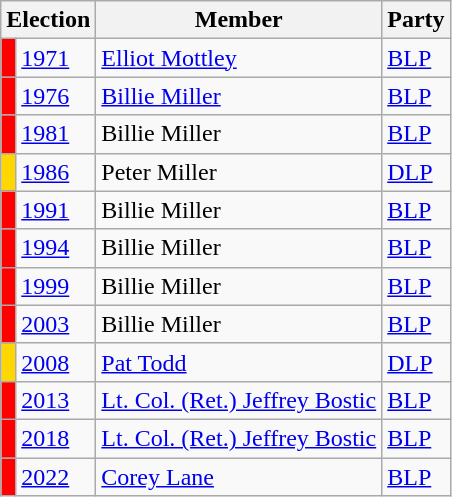<table class="wikitable">
<tr>
<th colspan="2">Election</th>
<th>Member</th>
<th>Party</th>
</tr>
<tr>
<td style="background-color: red"></td>
<td><a href='#'>1971</a></td>
<td><a href='#'>Elliot Mottley</a></td>
<td><a href='#'>BLP</a></td>
</tr>
<tr>
<td style="background-color: red"></td>
<td><a href='#'>1976</a></td>
<td><a href='#'>Billie Miller</a></td>
<td><a href='#'>BLP</a></td>
</tr>
<tr>
<td style="background-color: red"></td>
<td><a href='#'>1981</a></td>
<td>Billie Miller</td>
<td><a href='#'>BLP</a></td>
</tr>
<tr>
<td style="background-color: #FFD700"></td>
<td><a href='#'>1986</a></td>
<td>Peter Miller</td>
<td><a href='#'>DLP</a></td>
</tr>
<tr>
<td style="background-color: red"></td>
<td><a href='#'>1991</a></td>
<td>Billie Miller</td>
<td><a href='#'>BLP</a></td>
</tr>
<tr>
<td style="background-color: red"></td>
<td><a href='#'>1994</a></td>
<td>Billie Miller</td>
<td><a href='#'>BLP</a></td>
</tr>
<tr>
<td style="background-color: red"></td>
<td><a href='#'>1999</a></td>
<td>Billie Miller</td>
<td><a href='#'>BLP</a></td>
</tr>
<tr>
<td style="background-color: red"></td>
<td><a href='#'>2003</a></td>
<td>Billie Miller</td>
<td><a href='#'>BLP</a></td>
</tr>
<tr>
<td style="background-color: #FFD700"></td>
<td><a href='#'>2008</a></td>
<td><a href='#'>Pat Todd</a></td>
<td><a href='#'>DLP</a></td>
</tr>
<tr>
<td style="background-color: red"></td>
<td><a href='#'>2013</a></td>
<td><a href='#'>Lt. Col. (Ret.) Jeffrey Bostic</a></td>
<td><a href='#'>BLP</a></td>
</tr>
<tr>
<td style="background-color: red"></td>
<td><a href='#'>2018</a></td>
<td><a href='#'>Lt. Col. (Ret.) Jeffrey Bostic</a></td>
<td><a href='#'>BLP</a></td>
</tr>
<tr>
<td style="background-color: red"></td>
<td><a href='#'>2022</a></td>
<td><a href='#'>Corey Lane</a></td>
<td><a href='#'>BLP</a></td>
</tr>
</table>
